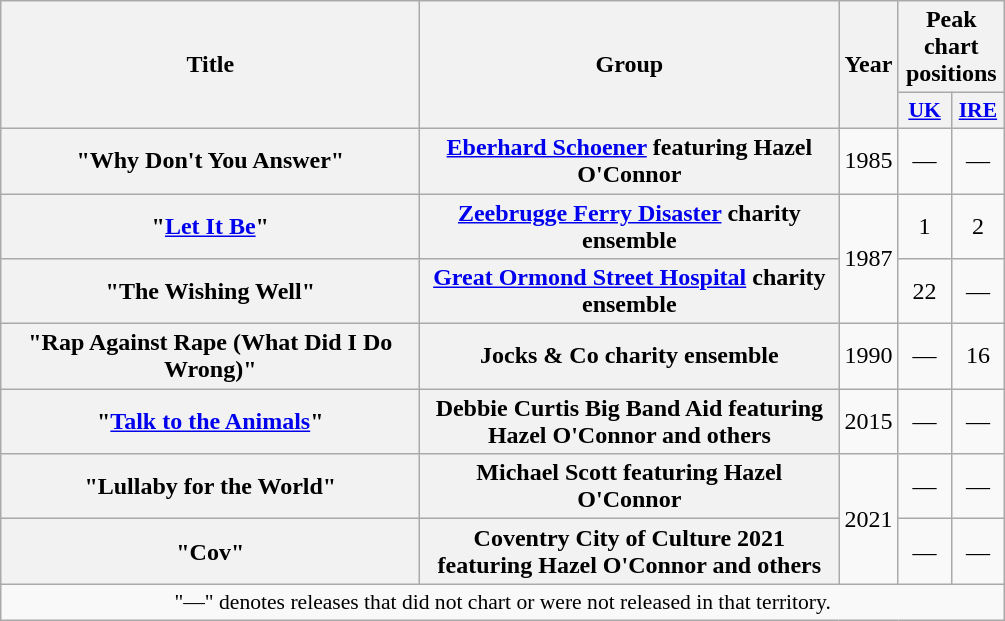<table class="wikitable plainrowheaders" style="text-align:center;">
<tr>
<th rowspan="2" scope="col" style="width:17em;">Title</th>
<th rowspan="2" scope="col" style="width:17em;">Group</th>
<th rowspan="2" scope="col" style="width:2em;">Year</th>
<th colspan="2">Peak chart positions</th>
</tr>
<tr>
<th scope="col" style="width:2em;font-size:90%;"><a href='#'>UK</a><br></th>
<th scope="col" style="width:2em;font-size:90%;"><a href='#'>IRE</a><br></th>
</tr>
<tr>
<th scope="row">"Why Don't You Answer"</th>
<th scope="row"><a href='#'>Eberhard Schoener</a> featuring Hazel O'Connor</th>
<td>1985</td>
<td>—</td>
<td>—</td>
</tr>
<tr>
<th scope="row">"<a href='#'>Let It Be</a>"</th>
<th scope="row"><a href='#'>Zeebrugge Ferry Disaster</a> charity ensemble</th>
<td rowspan="2">1987</td>
<td>1</td>
<td>2</td>
</tr>
<tr>
<th scope="row">"The Wishing Well"</th>
<th scope="row"><a href='#'>Great Ormond Street Hospital</a> charity ensemble</th>
<td>22</td>
<td>—</td>
</tr>
<tr>
<th scope="row">"Rap Against Rape (What Did I Do Wrong)"</th>
<th scope="row">Jocks & Co charity ensemble</th>
<td>1990</td>
<td>—</td>
<td>16</td>
</tr>
<tr>
<th scope="row">"<a href='#'>Talk to the Animals</a>"</th>
<th scope="row">Debbie Curtis Big Band Aid featuring Hazel O'Connor and others</th>
<td>2015</td>
<td>—</td>
<td>—</td>
</tr>
<tr>
<th scope="row">"Lullaby for the World"</th>
<th scope="row">Michael Scott featuring Hazel O'Connor</th>
<td rowspan="2">2021</td>
<td>—</td>
<td>—</td>
</tr>
<tr>
<th scope="row">"Cov"</th>
<th scope="row">Coventry City of Culture 2021 featuring Hazel O'Connor and others</th>
<td>—</td>
<td>—</td>
</tr>
<tr>
<td colspan="5" style="font-size:90%">"—" denotes releases that did not chart or were not released in that territory.</td>
</tr>
</table>
